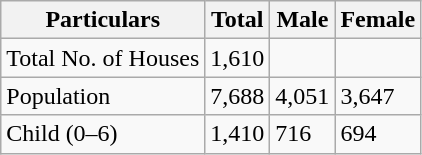<table class="wikitable">
<tr>
<th>Particulars</th>
<th>Total</th>
<th>Male</th>
<th>Female</th>
</tr>
<tr>
<td>Total No. of Houses</td>
<td>1,610</td>
<td></td>
<td></td>
</tr>
<tr>
<td>Population</td>
<td>7,688</td>
<td>4,051</td>
<td>3,647</td>
</tr>
<tr>
<td>Child (0–6)</td>
<td>1,410</td>
<td>716</td>
<td>694</td>
</tr>
</table>
